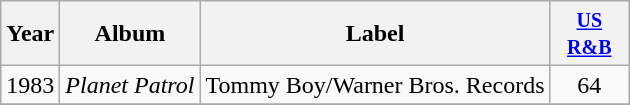<table class="wikitable">
<tr>
<th>Year</th>
<th>Album</th>
<th>Label</th>
<th style="width:45px;"><small><a href='#'>US R&B</a></small><br></th>
</tr>
<tr>
<td>1983</td>
<td><em>Planet Patrol</em></td>
<td>Tommy Boy/Warner Bros. Records</td>
<td align=center>64</td>
</tr>
<tr>
</tr>
</table>
